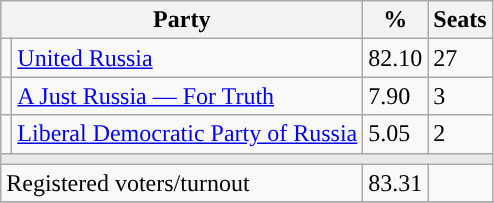<table class="wikitable">
<tr>
<th colspan=2>Party</th>
<th>%</th>
<th>Seats</th>
</tr>
<tr>
<td style="background:"></td>
<td><a href='#'>United Russia</a></td>
<td>82.10</td>
<td>27</td>
</tr>
<tr>
<td style="background:"></td>
<td><a href='#'>A Just Russia — For Truth</a></td>
<td>7.90</td>
<td>3</td>
</tr>
<tr>
<td style="background:"></td>
<td><a href='#'>Liberal Democratic Party of Russia</a></td>
<td>5.05</td>
<td>2</td>
</tr>
<tr>
<td colspan=4 style="background:#E9E9E9;"></td>
</tr>
<tr>
<td align=left colspan=2>Registered voters/turnout</td>
<td>83.31</td>
<td></td>
</tr>
<tr>
</tr>
</table>
